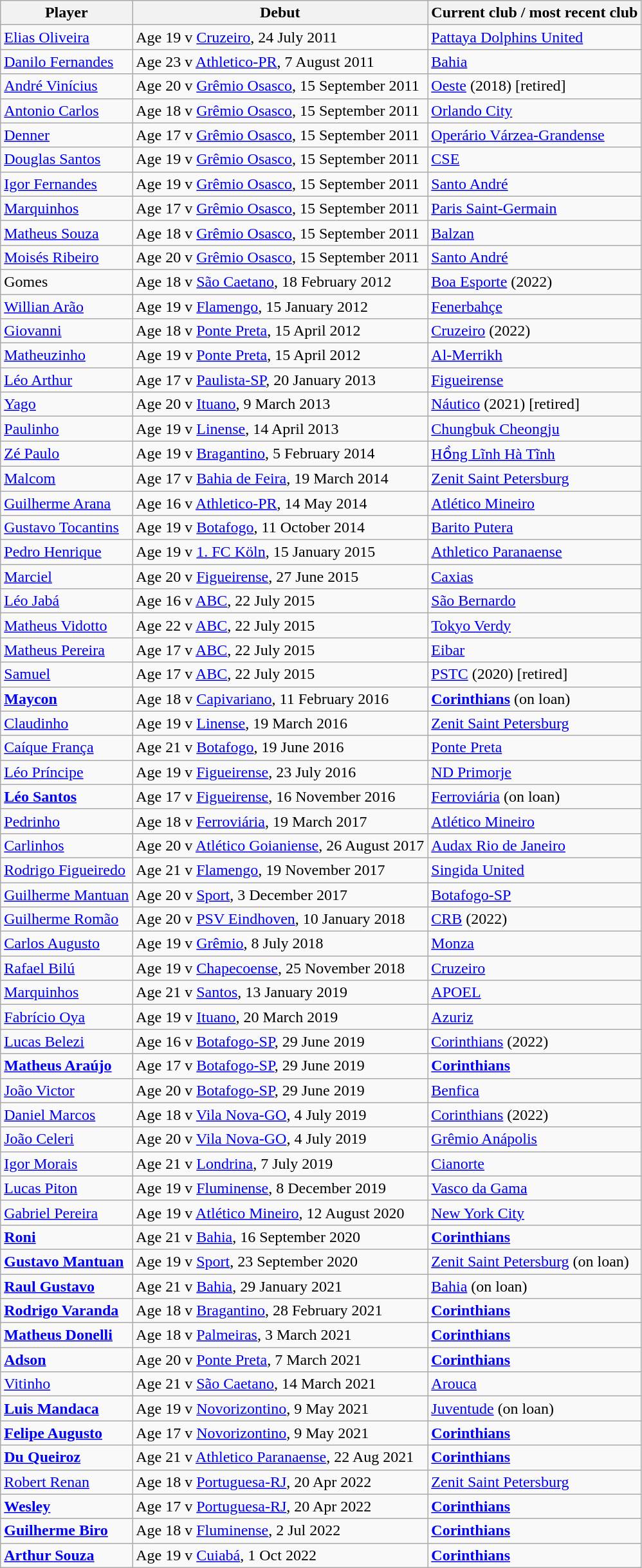<table class="wikitable">
<tr>
<th>Player</th>
<th>Debut</th>
<th>Current club / most recent club</th>
</tr>
<tr>
<td> <a href='#'>Elias Oliveira</a></td>
<td>Age 19 v <a href='#'>Cruzeiro</a>, 24 July 2011</td>
<td> <a href='#'>Pattaya Dolphins United</a></td>
</tr>
<tr>
<td> <a href='#'>Danilo Fernandes</a></td>
<td>Age 23 v  <a href='#'>Athletico-PR</a>, 7 August 2011</td>
<td> <a href='#'>Bahia</a></td>
</tr>
<tr>
<td> <a href='#'>André Vinícius</a></td>
<td>Age 20 v <a href='#'>Grêmio Osasco</a>, 15 September 2011</td>
<td> <a href='#'>Oeste</a> (2018) [retired]</td>
</tr>
<tr>
<td> <a href='#'>Antonio Carlos</a></td>
<td>Age 18 v <a href='#'>Grêmio Osasco</a>, 15 September 2011</td>
<td> <a href='#'>Orlando City</a></td>
</tr>
<tr>
<td> <a href='#'>Denner</a></td>
<td>Age 17 v <a href='#'>Grêmio Osasco</a>, 15 September 2011</td>
<td> <a href='#'>Operário Várzea-Grandense</a></td>
</tr>
<tr>
<td> <a href='#'>Douglas Santos</a></td>
<td>Age 19 v <a href='#'>Grêmio Osasco</a>, 15 September 2011</td>
<td> <a href='#'>CSE</a></td>
</tr>
<tr>
<td> <a href='#'>Igor Fernandes</a></td>
<td>Age 19 v <a href='#'>Grêmio Osasco</a>, 15 September 2011</td>
<td> <a href='#'>Santo André</a></td>
</tr>
<tr>
<td> <a href='#'>Marquinhos</a></td>
<td>Age 17 v <a href='#'>Grêmio Osasco</a>, 15 September 2011</td>
<td> <a href='#'>Paris Saint-Germain</a></td>
</tr>
<tr>
<td> <a href='#'>Matheus Souza</a></td>
<td>Age 18 v <a href='#'>Grêmio Osasco</a>, 15 September 2011</td>
<td> <a href='#'>Balzan</a></td>
</tr>
<tr>
<td> <a href='#'>Moisés Ribeiro</a></td>
<td>Age 20 v <a href='#'>Grêmio Osasco</a>, 15 September 2011</td>
<td> <a href='#'>Santo André</a></td>
</tr>
<tr>
<td> Gomes</td>
<td>Age 18 v <a href='#'>São Caetano</a>, 18 February 2012</td>
<td> <a href='#'>Boa Esporte</a> (2022)</td>
</tr>
<tr>
<td> <a href='#'>Willian Arão</a></td>
<td>Age 19 v <a href='#'>Flamengo</a>, 15 January 2012</td>
<td> <a href='#'>Fenerbahçe</a></td>
</tr>
<tr>
<td> <a href='#'>Giovanni</a></td>
<td>Age 18 v <a href='#'>Ponte Preta</a>, 15 April 2012</td>
<td> <a href='#'>Cruzeiro</a> (2022)</td>
</tr>
<tr>
<td> <a href='#'>Matheuzinho</a></td>
<td>Age 19 v <a href='#'>Ponte Preta</a>, 15 April 2012</td>
<td> <a href='#'>Al-Merrikh</a></td>
</tr>
<tr>
<td> <a href='#'>Léo Arthur</a></td>
<td>Age 17 v <a href='#'>Paulista-SP</a>, 20 January 2013</td>
<td> <a href='#'>Figueirense</a></td>
</tr>
<tr>
<td> <a href='#'>Yago</a></td>
<td>Age 20 v <a href='#'>Ituano</a>, 9 March 2013</td>
<td> <a href='#'>Náutico</a> (2021) [retired]</td>
</tr>
<tr>
<td> <a href='#'>Paulinho</a></td>
<td>Age 19 v <a href='#'>Linense</a>, 14 April 2013</td>
<td> <a href='#'>Chungbuk Cheongju</a></td>
</tr>
<tr>
<td> <a href='#'>Zé Paulo</a></td>
<td>Age 19 v <a href='#'>Bragantino</a>, 5 February 2014</td>
<td> <a href='#'>Hồng Lĩnh Hà Tĩnh</a></td>
</tr>
<tr>
<td> <a href='#'>Malcom</a></td>
<td>Age 17 v <a href='#'>Bahia de Feira</a>, 19 March 2014</td>
<td> <a href='#'>Zenit Saint Petersburg</a></td>
</tr>
<tr>
<td> <a href='#'>Guilherme Arana</a></td>
<td>Age 16 v <a href='#'>Athletico-PR</a>, 14 May 2014</td>
<td> <a href='#'>Atlético Mineiro</a></td>
</tr>
<tr>
<td> <a href='#'>Gustavo Tocantins</a></td>
<td>Age 19 v <a href='#'>Botafogo</a>, 11 October 2014</td>
<td> <a href='#'>Barito Putera</a></td>
</tr>
<tr>
<td> <a href='#'>Pedro Henrique</a></td>
<td>Age 19 v <a href='#'>1. FC Köln</a>, 15 January 2015</td>
<td> <a href='#'>Athletico Paranaense</a></td>
</tr>
<tr>
<td> <a href='#'>Marciel</a></td>
<td>Age 20 v <a href='#'>Figueirense</a>, 27 June 2015</td>
<td> <a href='#'>Caxias</a></td>
</tr>
<tr>
<td> <a href='#'>Léo Jabá</a></td>
<td>Age 16 v <a href='#'>ABC</a>, 22 July 2015</td>
<td> <a href='#'>São Bernardo</a></td>
</tr>
<tr>
<td> <a href='#'>Matheus Vidotto</a></td>
<td>Age 22 v <a href='#'>ABC</a>, 22 July 2015</td>
<td> <a href='#'>Tokyo Verdy</a></td>
</tr>
<tr>
<td> <a href='#'>Matheus Pereira</a></td>
<td>Age 17 v <a href='#'>ABC</a>, 22 July 2015</td>
<td> <a href='#'>Eibar</a></td>
</tr>
<tr>
<td> <a href='#'>Samuel</a></td>
<td>Age 17 v <a href='#'>ABC</a>, 22 July 2015</td>
<td> <a href='#'>PSTC</a> (2020) [retired]</td>
</tr>
<tr>
<td> <strong><a href='#'>Maycon</a></strong></td>
<td>Age 18 v <a href='#'>Capivariano</a>, 11 February 2016</td>
<td> <strong><a href='#'>Corinthians</a></strong> (on loan)</td>
</tr>
<tr>
<td> <a href='#'>Claudinho</a></td>
<td>Age 19 v <a href='#'>Linense</a>, 19 March 2016</td>
<td> <a href='#'>Zenit Saint Petersburg</a></td>
</tr>
<tr>
<td> <a href='#'>Caíque França</a></td>
<td>Age 21 v <a href='#'>Botafogo</a>, 19 June 2016</td>
<td> <a href='#'>Ponte Preta</a></td>
</tr>
<tr>
<td> <a href='#'>Léo Príncipe</a></td>
<td>Age 19 v <a href='#'>Figueirense</a>, 23 July 2016</td>
<td> <a href='#'>ND Primorje</a></td>
</tr>
<tr>
<td> <strong><a href='#'>Léo Santos</a></strong></td>
<td>Age 17 v <a href='#'>Figueirense</a>, 16 November 2016</td>
<td> <a href='#'>Ferroviária</a> (on loan)</td>
</tr>
<tr>
<td> <a href='#'>Pedrinho</a></td>
<td>Age 18 v <a href='#'>Ferroviária</a>, 19 March 2017</td>
<td> <a href='#'>Atlético Mineiro</a></td>
</tr>
<tr>
<td> <a href='#'>Carlinhos</a></td>
<td>Age 20 v <a href='#'>Atlético Goianiense</a>, 26 August 2017</td>
<td> <a href='#'>Audax Rio de Janeiro</a></td>
</tr>
<tr>
<td>  <a href='#'>Rodrigo Figueiredo</a></td>
<td>Age 21 v <a href='#'>Flamengo</a>, 19 November 2017</td>
<td> <a href='#'>Singida United</a></td>
</tr>
<tr>
<td>  <a href='#'>Guilherme Mantuan</a></td>
<td>Age 20 v <a href='#'>Sport</a>, 3 December 2017</td>
<td> <a href='#'>Botafogo-SP</a></td>
</tr>
<tr>
<td> <a href='#'>Guilherme Romão</a></td>
<td>Age 20 v <a href='#'>PSV Eindhoven</a>, 10 January 2018</td>
<td> <a href='#'>CRB</a> (2022)</td>
</tr>
<tr>
<td> <a href='#'>Carlos Augusto</a></td>
<td>Age 19 v <a href='#'>Grêmio</a>, 8 July 2018</td>
<td> <a href='#'>Monza</a></td>
</tr>
<tr>
<td> <a href='#'>Rafael Bilú</a></td>
<td>Age 19 v <a href='#'>Chapecoense</a>, 25 November 2018</td>
<td> <a href='#'>Cruzeiro</a></td>
</tr>
<tr>
<td> <a href='#'>Marquinhos</a></td>
<td>Age 21 v <a href='#'>Santos</a>, 13 January 2019</td>
<td> <a href='#'>APOEL</a></td>
</tr>
<tr>
<td> <a href='#'>Fabrício Oya</a></td>
<td>Age 19 v <a href='#'>Ituano</a>, 20 March 2019</td>
<td> <a href='#'>Azuriz</a></td>
</tr>
<tr>
<td> <a href='#'>Lucas Belezi</a></td>
<td>Age 16 v <a href='#'>Botafogo-SP</a>, 29 June 2019</td>
<td> <a href='#'>Corinthians</a> (2022)</td>
</tr>
<tr>
<td> <strong><a href='#'>Matheus Araújo</a></strong></td>
<td>Age 17 v <a href='#'>Botafogo-SP</a>, 29 June 2019</td>
<td> <strong><a href='#'>Corinthians</a></strong></td>
</tr>
<tr>
<td> <a href='#'>João Victor</a></td>
<td>Age 20 v <a href='#'>Botafogo-SP</a>, 29 June 2019</td>
<td> <a href='#'>Benfica</a></td>
</tr>
<tr>
<td> <a href='#'>Daniel Marcos</a></td>
<td>Age 18 v <a href='#'>Vila Nova-GO</a>, 4 July 2019</td>
<td> <a href='#'>Corinthians</a> (2022)</td>
</tr>
<tr>
<td> <a href='#'>João Celeri</a></td>
<td>Age 20 v <a href='#'>Vila Nova-GO</a>, 4 July 2019</td>
<td> <a href='#'>Grêmio Anápolis</a></td>
</tr>
<tr>
<td> <a href='#'>Igor Morais</a></td>
<td>Age 21 v <a href='#'>Londrina</a>, 7 July 2019</td>
<td> <a href='#'>Cianorte</a></td>
</tr>
<tr>
<td> <a href='#'>Lucas Piton</a></td>
<td>Age 19 v <a href='#'>Fluminense</a>, 8 December 2019</td>
<td> <a href='#'>Vasco da Gama</a></td>
</tr>
<tr>
<td> <a href='#'>Gabriel Pereira</a></td>
<td>Age 19 v <a href='#'>Atlético Mineiro</a>, 12 August 2020</td>
<td> <a href='#'>New York City</a></td>
</tr>
<tr>
<td> <strong><a href='#'>Roni</a></strong></td>
<td>Age 21 v <a href='#'>Bahia</a>, 16 September 2020</td>
<td> <strong><a href='#'>Corinthians</a></strong></td>
</tr>
<tr>
<td> <strong><a href='#'>Gustavo Mantuan</a></strong></td>
<td>Age 19 v <a href='#'>Sport</a>, 23 September 2020</td>
<td> <a href='#'>Zenit Saint Petersburg</a> (on loan)</td>
</tr>
<tr>
<td> <strong><a href='#'>Raul Gustavo</a></strong></td>
<td>Age 21 v <a href='#'>Bahia</a>, 29 January 2021</td>
<td> <a href='#'>Bahia</a> (on loan)</td>
</tr>
<tr>
<td> <strong><a href='#'>Rodrigo Varanda</a></strong></td>
<td>Age 18 v <a href='#'>Bragantino</a>, 28 February 2021</td>
<td> <strong><a href='#'>Corinthians</a></strong></td>
</tr>
<tr>
<td> <strong><a href='#'>Matheus Donelli</a></strong></td>
<td>Age 18 v <a href='#'>Palmeiras</a>, 3 March 2021</td>
<td> <strong><a href='#'>Corinthians</a></strong></td>
</tr>
<tr>
<td> <strong><a href='#'>Adson</a></strong></td>
<td>Age 20 v <a href='#'>Ponte Preta</a>, 7 March 2021</td>
<td> <strong><a href='#'>Corinthians</a></strong></td>
</tr>
<tr>
<td> <a href='#'>Vitinho</a></td>
<td>Age 21 v <a href='#'>São Caetano</a>, 14 March 2021</td>
<td> <a href='#'>Arouca</a></td>
</tr>
<tr>
<td> <strong><a href='#'>Luis Mandaca</a></strong></td>
<td>Age 19 v <a href='#'>Novorizontino</a>, 9 May 2021</td>
<td> <a href='#'>Juventude</a> (on loan)</td>
</tr>
<tr>
<td> <strong><a href='#'>Felipe Augusto</a></strong></td>
<td>Age 17 v <a href='#'>Novorizontino</a>, 9 May 2021</td>
<td> <strong><a href='#'>Corinthians</a></strong></td>
</tr>
<tr>
<td> <strong><a href='#'>Du Queiroz</a></strong></td>
<td>Age 21 v <a href='#'>Athletico Paranaense</a>, 22 Aug 2021</td>
<td> <strong><a href='#'>Corinthians</a></strong></td>
</tr>
<tr>
<td> <a href='#'>Robert Renan</a></td>
<td>Age 18 v <a href='#'>Portuguesa-RJ</a>, 20 Apr 2022</td>
<td> <a href='#'>Zenit Saint Petersburg</a></td>
</tr>
<tr>
<td> <strong><a href='#'>Wesley</a></strong></td>
<td>Age 17 v <a href='#'>Portuguesa-RJ</a>, 20 Apr 2022</td>
<td> <strong><a href='#'>Corinthians</a></strong></td>
</tr>
<tr>
<td> <strong><a href='#'>Guilherme Biro</a></strong></td>
<td>Age 18 v <a href='#'>Fluminense</a>, 2 Jul 2022</td>
<td> <strong><a href='#'>Corinthians</a></strong></td>
</tr>
<tr>
<td> <strong><a href='#'>Arthur Souza</a></strong></td>
<td>Age 19 v <a href='#'>Cuiabá</a>, 1 Oct 2022</td>
<td> <strong><a href='#'>Corinthians</a></strong></td>
</tr>
</table>
